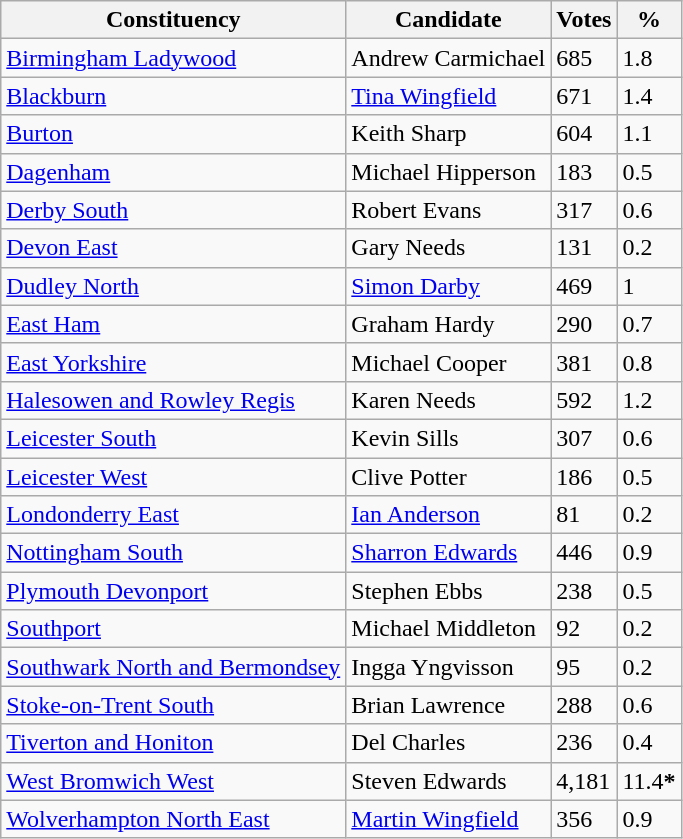<table class="wikitable">
<tr>
<th>Constituency</th>
<th>Candidate</th>
<th>Votes</th>
<th>%</th>
</tr>
<tr>
<td><a href='#'>Birmingham Ladywood</a></td>
<td>Andrew Carmichael</td>
<td>685</td>
<td>1.8</td>
</tr>
<tr>
<td><a href='#'>Blackburn</a></td>
<td><a href='#'>Tina Wingfield</a></td>
<td>671</td>
<td>1.4</td>
</tr>
<tr>
<td><a href='#'>Burton</a></td>
<td>Keith Sharp</td>
<td>604</td>
<td>1.1</td>
</tr>
<tr>
<td><a href='#'>Dagenham</a></td>
<td>Michael Hipperson</td>
<td>183</td>
<td>0.5</td>
</tr>
<tr>
<td><a href='#'>Derby South</a></td>
<td>Robert Evans</td>
<td>317</td>
<td>0.6</td>
</tr>
<tr>
<td><a href='#'>Devon East</a></td>
<td>Gary Needs</td>
<td>131</td>
<td>0.2</td>
</tr>
<tr>
<td><a href='#'>Dudley North</a></td>
<td><a href='#'>Simon Darby</a></td>
<td>469</td>
<td>1</td>
</tr>
<tr>
<td><a href='#'>East Ham</a></td>
<td>Graham Hardy</td>
<td>290</td>
<td>0.7</td>
</tr>
<tr>
<td><a href='#'>East Yorkshire</a></td>
<td>Michael Cooper</td>
<td>381</td>
<td>0.8</td>
</tr>
<tr>
<td><a href='#'>Halesowen and Rowley Regis</a></td>
<td>Karen Needs</td>
<td>592</td>
<td>1.2</td>
</tr>
<tr>
<td><a href='#'>Leicester South</a></td>
<td>Kevin Sills</td>
<td>307</td>
<td>0.6</td>
</tr>
<tr>
<td><a href='#'>Leicester West</a></td>
<td>Clive Potter</td>
<td>186</td>
<td>0.5</td>
</tr>
<tr>
<td><a href='#'>Londonderry East</a></td>
<td><a href='#'>Ian Anderson</a></td>
<td>81</td>
<td>0.2</td>
</tr>
<tr>
<td><a href='#'>Nottingham South</a></td>
<td><a href='#'>Sharron Edwards</a></td>
<td>446</td>
<td>0.9</td>
</tr>
<tr>
<td><a href='#'>Plymouth Devonport</a></td>
<td>Stephen Ebbs</td>
<td>238</td>
<td>0.5</td>
</tr>
<tr>
<td><a href='#'>Southport</a></td>
<td>Michael Middleton</td>
<td>92</td>
<td>0.2</td>
</tr>
<tr>
<td><a href='#'>Southwark North and Bermondsey</a></td>
<td>Ingga Yngvisson</td>
<td>95</td>
<td>0.2</td>
</tr>
<tr>
<td><a href='#'>Stoke-on-Trent South</a></td>
<td>Brian Lawrence</td>
<td>288</td>
<td>0.6</td>
</tr>
<tr>
<td><a href='#'>Tiverton and Honiton</a></td>
<td>Del Charles</td>
<td>236</td>
<td>0.4</td>
</tr>
<tr>
<td><a href='#'>West Bromwich West</a></td>
<td>Steven Edwards</td>
<td>4,181</td>
<td>11.4<strong>*</strong></td>
</tr>
<tr>
<td><a href='#'>Wolverhampton North East</a></td>
<td><a href='#'>Martin Wingfield</a></td>
<td>356</td>
<td>0.9</td>
</tr>
</table>
